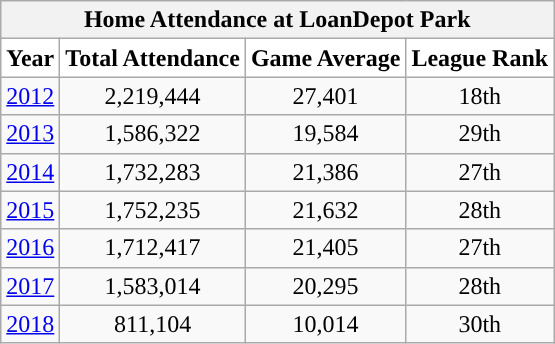<table class="wikitable" style="text-align:center">
<tr>
<th colspan=5>Home Attendance at LoanDepot Park</th>
</tr>
<tr style="background:#FFFFFF;color:#000000;">
<td><strong>Year</strong></td>
<td><strong>Total Attendance</strong></td>
<td><strong>Game Average</strong></td>
<td><strong>League Rank</strong></td>
</tr>
<tr>
<td><a href='#'>2012</a></td>
<td>2,219,444</td>
<td>27,401</td>
<td>18th</td>
</tr>
<tr>
<td><a href='#'>2013</a></td>
<td>1,586,322</td>
<td>19,584</td>
<td>29th</td>
</tr>
<tr>
<td><a href='#'>2014</a></td>
<td>1,732,283</td>
<td>21,386</td>
<td>27th</td>
</tr>
<tr>
<td><a href='#'>2015</a></td>
<td>1,752,235</td>
<td>21,632</td>
<td>28th</td>
</tr>
<tr>
<td><a href='#'>2016</a></td>
<td>1,712,417</td>
<td>21,405</td>
<td>27th</td>
</tr>
<tr>
<td><a href='#'>2017</a></td>
<td>1,583,014</td>
<td>20,295</td>
<td>28th</td>
</tr>
<tr>
<td><a href='#'>2018</a></td>
<td>811,104</td>
<td>10,014</td>
<td>30th</td>
</tr>
</table>
